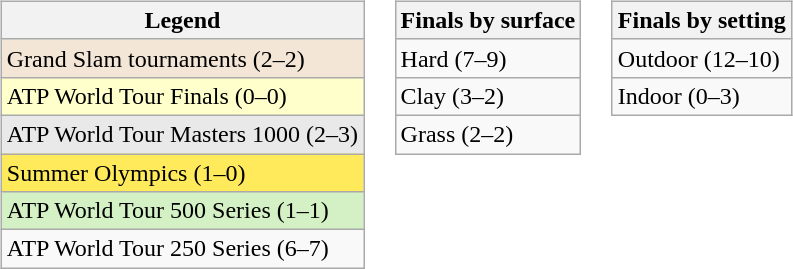<table>
<tr valign=top>
<td><br><table class=wikitable>
<tr>
<th>Legend</th>
</tr>
<tr style=background:#f3e6d7>
<td>Grand Slam tournaments (2–2)</td>
</tr>
<tr style=background:#ffffcc>
<td>ATP World Tour Finals (0–0)</td>
</tr>
<tr style=background:#e9e9e9>
<td>ATP World Tour Masters 1000 (2–3)</td>
</tr>
<tr style="background:#FFEA5C;">
<td>Summer Olympics (1–0)</td>
</tr>
<tr style=background:#d4f1c5>
<td>ATP World Tour 500 Series (1–1)</td>
</tr>
<tr>
<td>ATP World Tour 250 Series (6–7)</td>
</tr>
</table>
</td>
<td><br><table class=wikitable>
<tr>
<th>Finals by surface</th>
</tr>
<tr>
<td>Hard (7–9)</td>
</tr>
<tr>
<td>Clay (3–2)</td>
</tr>
<tr>
<td>Grass (2–2)</td>
</tr>
</table>
</td>
<td><br><table class=wikitable>
<tr>
<th>Finals by setting</th>
</tr>
<tr>
<td>Outdoor (12–10)</td>
</tr>
<tr>
<td>Indoor (0–3)</td>
</tr>
</table>
</td>
</tr>
</table>
